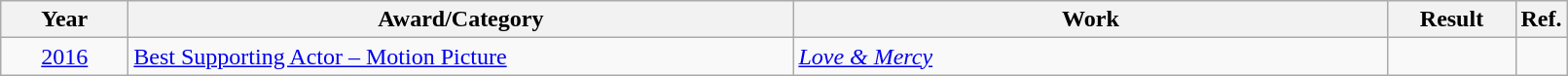<table class=wikitable>
<tr>
<th scope="col" style="width:5em;">Year</th>
<th scope="col" style="width:28em;">Award/Category</th>
<th scope="col" style="width:25em;">Work</th>
<th scope="col" style="width:5em;">Result</th>
<th>Ref.</th>
</tr>
<tr>
<td style="text-align:center;"><a href='#'>2016</a></td>
<td><a href='#'>Best Supporting Actor – Motion Picture</a></td>
<td><em><a href='#'>Love & Mercy</a></em></td>
<td></td>
<td></td>
</tr>
</table>
